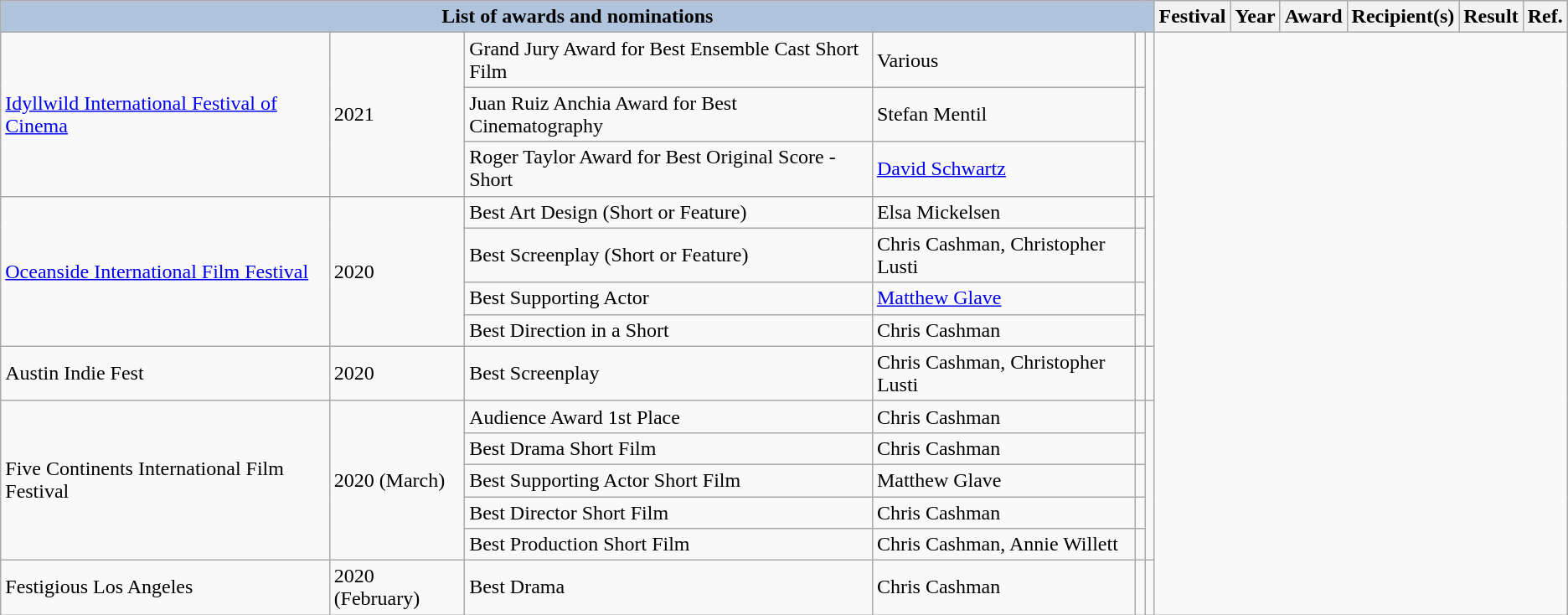<table class="wikitable">
<tr>
<th colspan="6" style="background:#B0C4DE;">List of awards and nominations</th>
<th>Festival</th>
<th>Year</th>
<th>Award</th>
<th>Recipient(s)</th>
<th>Result</th>
<th>Ref.</th>
</tr>
<tr>
<td rowspan="3"><a href='#'>Idyllwild International Festival of Cinema</a></td>
<td rowspan="3">2021</td>
<td>Grand Jury Award for Best Ensemble Cast Short Film</td>
<td>Various</td>
<td></td>
<td rowspan="3"></td>
</tr>
<tr>
<td>Juan Ruiz Anchia Award for Best Cinematography</td>
<td>Stefan Mentil</td>
<td></td>
</tr>
<tr>
<td>Roger Taylor Award for Best Original Score - Short</td>
<td><a href='#'>David Schwartz</a></td>
<td></td>
</tr>
<tr>
<td rowspan="4"><a href='#'>Oceanside International Film Festival</a></td>
<td rowspan="4">2020</td>
<td>Best Art Design (Short or Feature)</td>
<td>Elsa Mickelsen</td>
<td></td>
<td rowspan="4"></td>
</tr>
<tr>
<td>Best Screenplay (Short or Feature)</td>
<td>Chris Cashman, Christopher Lusti</td>
<td></td>
</tr>
<tr>
<td>Best Supporting Actor</td>
<td><a href='#'>Matthew Glave</a></td>
<td></td>
</tr>
<tr>
<td>Best Direction in a Short</td>
<td>Chris Cashman</td>
<td></td>
</tr>
<tr>
<td>Austin Indie Fest</td>
<td>2020</td>
<td>Best Screenplay</td>
<td>Chris Cashman, Christopher Lusti</td>
<td></td>
<td></td>
</tr>
<tr>
<td rowspan="5">Five Continents International Film Festival</td>
<td rowspan="5">2020 (March)</td>
<td>Audience Award 1st Place</td>
<td>Chris Cashman</td>
<td></td>
<td rowspan="5"></td>
</tr>
<tr>
<td>Best Drama Short Film</td>
<td>Chris Cashman</td>
<td></td>
</tr>
<tr>
<td>Best Supporting Actor Short Film</td>
<td>Matthew Glave</td>
<td></td>
</tr>
<tr>
<td>Best Director Short Film</td>
<td>Chris Cashman</td>
<td></td>
</tr>
<tr>
<td>Best Production Short Film</td>
<td>Chris Cashman, Annie Willett</td>
<td></td>
</tr>
<tr>
<td>Festigious Los Angeles</td>
<td>2020 (February)</td>
<td>Best Drama</td>
<td>Chris Cashman</td>
<td></td>
<td></td>
</tr>
</table>
